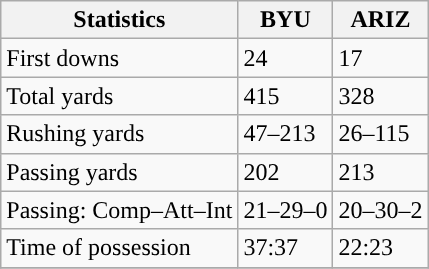<table class="wikitable" style="float: left;">
<tr>
<th>Statistics</th>
<th>BYU</th>
<th>ARIZ</th>
</tr>
<tr>
<td>First downs</td>
<td>24</td>
<td>17</td>
</tr>
<tr>
<td>Total yards</td>
<td>415</td>
<td>328</td>
</tr>
<tr>
<td>Rushing yards</td>
<td>47–213</td>
<td>26–115</td>
</tr>
<tr>
<td>Passing yards</td>
<td>202</td>
<td>213</td>
</tr>
<tr>
<td>Passing: Comp–Att–Int</td>
<td>21–29–0</td>
<td>20–30–2</td>
</tr>
<tr>
<td>Time of possession</td>
<td>37:37</td>
<td>22:23</td>
</tr>
<tr>
</tr>
</table>
